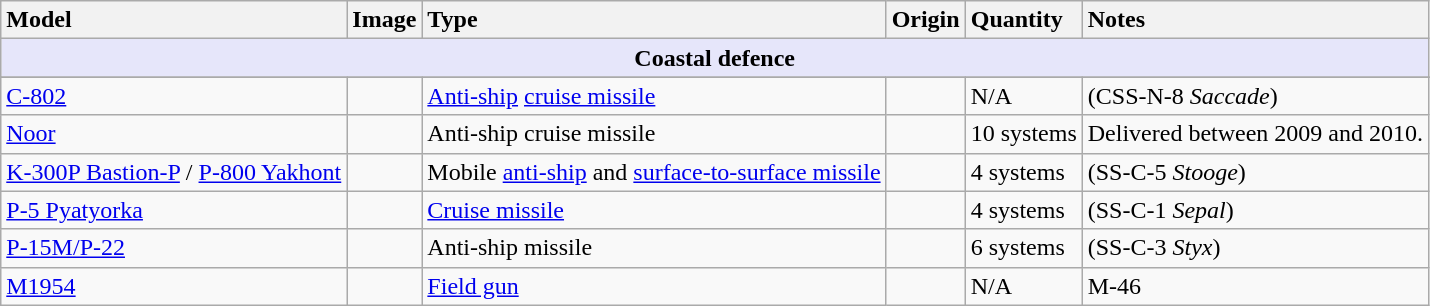<table class="wikitable">
<tr>
<th style="text-align: left;">Model</th>
<th style="text-align: left;">Image</th>
<th style="text-align: left;">Type</th>
<th style="text-align: left;">Origin</th>
<th style="text-align: left;">Quantity</th>
<th style="text-align: left;">Notes</th>
</tr>
<tr>
<th style="align: center; background: lavender;" colspan="7">Coastal defence</th>
</tr>
<tr --->
</tr>
<tr>
<td><a href='#'>C-802</a></td>
<td></td>
<td><a href='#'>Anti-ship</a> <a href='#'>cruise missile</a></td>
<td></td>
<td>N/A</td>
<td>(CSS-N-8 <em>Saccade</em>)</td>
</tr>
<tr>
<td><a href='#'>Noor</a></td>
<td></td>
<td>Anti-ship cruise missile</td>
<td></td>
<td>10 systems</td>
<td>Delivered between 2009 and 2010.</td>
</tr>
<tr>
<td><a href='#'>K-300P Bastion-P</a> / <a href='#'>P-800 Yakhont</a></td>
<td></td>
<td>Mobile <a href='#'>anti-ship</a> and <a href='#'>surface-to-surface missile</a></td>
<td></td>
<td>4 systems</td>
<td>(SS-C-5 <em>Stooge</em>)</td>
</tr>
<tr>
<td><a href='#'>P-5 Pyatyorka</a></td>
<td></td>
<td><a href='#'>Cruise missile</a></td>
<td></td>
<td>4 systems</td>
<td>(SS-C-1 <em>Sepal</em>)</td>
</tr>
<tr>
<td><a href='#'>P-15M/P-22</a></td>
<td></td>
<td>Anti-ship missile</td>
<td></td>
<td>6 systems</td>
<td>(SS-C-3 <em>Styx</em>)</td>
</tr>
<tr>
<td><a href='#'>M1954</a></td>
<td></td>
<td><a href='#'>Field gun</a></td>
<td></td>
<td>N/A</td>
<td>M-46</td>
</tr>
</table>
